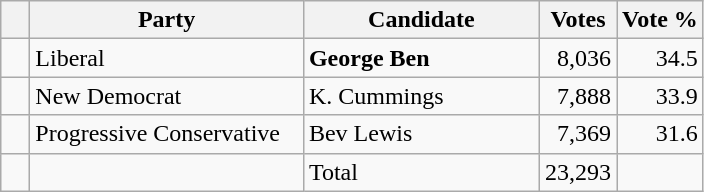<table class="wikitable">
<tr>
<th></th>
<th scope="col" width="175">Party</th>
<th scope="col" width="150">Candidate</th>
<th>Votes</th>
<th>Vote %</th>
</tr>
<tr>
<td>   </td>
<td>Liberal</td>
<td><strong>George Ben</strong></td>
<td align=right>8,036</td>
<td align=right>34.5</td>
</tr>
<tr>
<td>   </td>
<td>New Democrat</td>
<td>K. Cummings</td>
<td align=right>7,888</td>
<td align=right>33.9</td>
</tr>
<tr>
<td>   </td>
<td>Progressive Conservative</td>
<td>Bev Lewis</td>
<td align=right>7,369</td>
<td align=right>31.6</td>
</tr>
<tr>
<td></td>
<td></td>
<td>Total</td>
<td align=right>23,293</td>
<td></td>
</tr>
</table>
